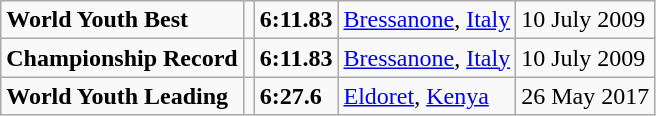<table class="wikitable">
<tr>
<td><strong>World Youth Best</strong></td>
<td></td>
<td><strong>6:11.83</strong></td>
<td><a href='#'>Bressanone</a>, <a href='#'>Italy</a></td>
<td>10 July 2009</td>
</tr>
<tr>
<td><strong>Championship Record</strong></td>
<td></td>
<td><strong>6:11.83</strong></td>
<td><a href='#'>Bressanone</a>, <a href='#'>Italy</a></td>
<td>10 July 2009</td>
</tr>
<tr>
<td><strong>World Youth Leading</strong></td>
<td></td>
<td><strong>6:27.6</strong></td>
<td><a href='#'>Eldoret</a>, <a href='#'>Kenya</a></td>
<td>26 May 2017</td>
</tr>
</table>
